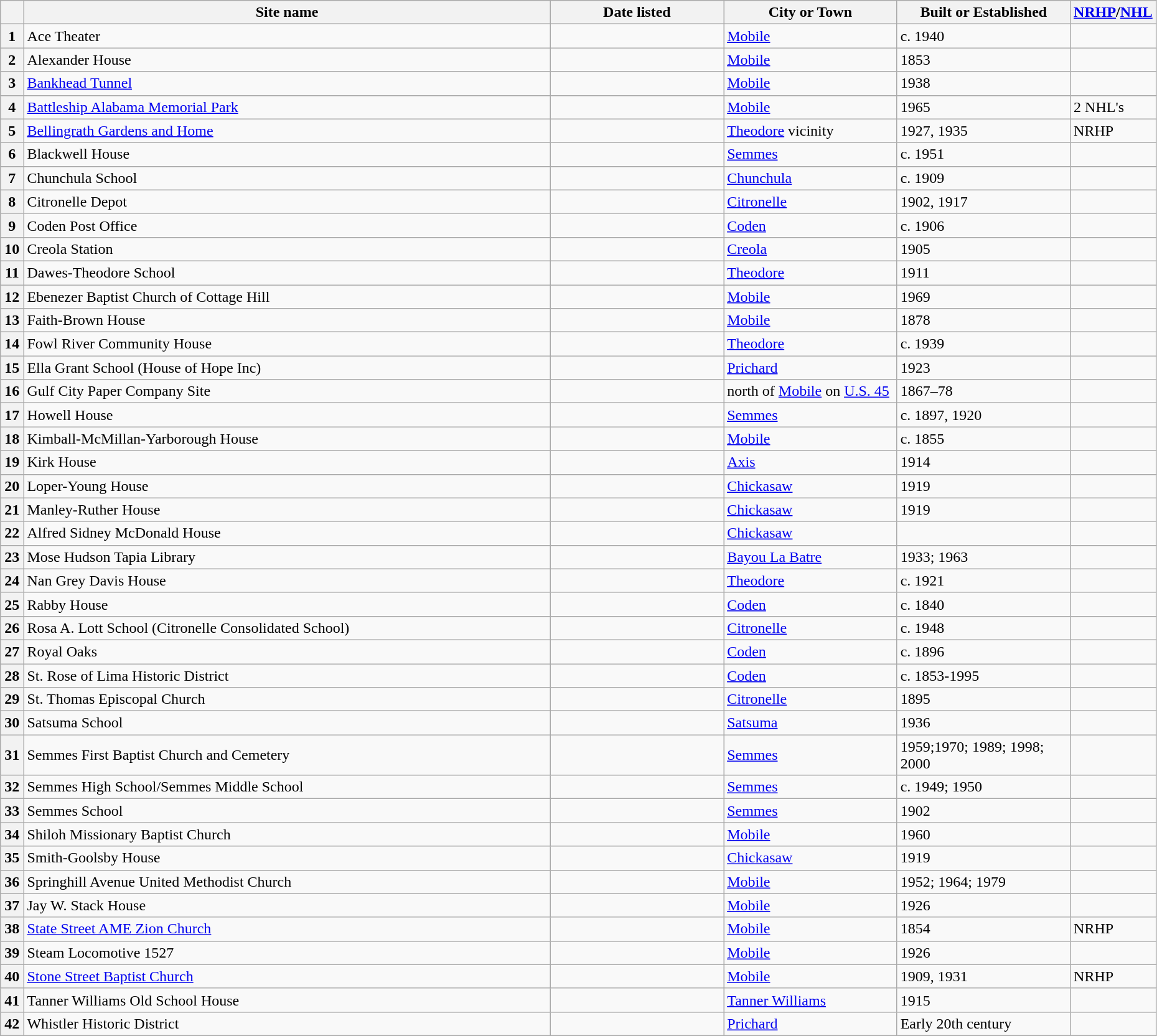<table class="wikitable" style="width:98%">
<tr>
<th width = 2% ></th>
<th><strong>Site name</strong></th>
<th width = 15% ><strong>Date listed</strong></th>
<th width = 15% ><strong>City or Town</strong></th>
<th width = 15% ><strong>Built or Established</strong></th>
<th width = 5%  ><strong><a href='#'>NRHP</a>/<a href='#'>NHL</a></strong></th>
</tr>
<tr ->
<th>1</th>
<td>Ace Theater</td>
<td></td>
<td><a href='#'>Mobile</a></td>
<td>c. 1940</td>
<td></td>
</tr>
<tr ->
<th>2</th>
<td>Alexander House</td>
<td></td>
<td><a href='#'>Mobile</a></td>
<td>1853</td>
<td></td>
</tr>
<tr ->
<th>3</th>
<td><a href='#'>Bankhead Tunnel</a></td>
<td></td>
<td><a href='#'>Mobile</a></td>
<td>1938</td>
<td></td>
</tr>
<tr ->
<th>4</th>
<td><a href='#'>Battleship Alabama Memorial Park</a></td>
<td></td>
<td><a href='#'>Mobile</a></td>
<td>1965</td>
<td>2 NHL's</td>
</tr>
<tr ->
<th>5</th>
<td><a href='#'>Bellingrath Gardens and Home</a></td>
<td></td>
<td><a href='#'>Theodore</a> vicinity</td>
<td>1927, 1935</td>
<td>NRHP</td>
</tr>
<tr ->
<th>6</th>
<td>Blackwell House</td>
<td></td>
<td><a href='#'>Semmes</a></td>
<td>c. 1951</td>
<td></td>
</tr>
<tr ->
<th>7</th>
<td>Chunchula School</td>
<td></td>
<td><a href='#'>Chunchula</a></td>
<td>c. 1909</td>
<td></td>
</tr>
<tr ->
<th>8</th>
<td>Citronelle Depot</td>
<td></td>
<td><a href='#'>Citronelle</a></td>
<td>1902, 1917</td>
<td></td>
</tr>
<tr ->
<th>9</th>
<td>Coden Post Office</td>
<td></td>
<td><a href='#'>Coden</a></td>
<td>c. 1906</td>
<td></td>
</tr>
<tr ->
<th>10</th>
<td>Creola Station</td>
<td></td>
<td><a href='#'>Creola</a></td>
<td>1905</td>
<td></td>
</tr>
<tr ->
<th>11</th>
<td>Dawes-Theodore School</td>
<td></td>
<td><a href='#'>Theodore</a></td>
<td>1911</td>
<td></td>
</tr>
<tr ->
<th>12</th>
<td>Ebenezer Baptist Church of Cottage Hill</td>
<td></td>
<td><a href='#'>Mobile</a></td>
<td>1969</td>
<td></td>
</tr>
<tr ->
<th>13</th>
<td>Faith-Brown House</td>
<td></td>
<td><a href='#'>Mobile</a></td>
<td>1878</td>
<td></td>
</tr>
<tr ->
<th>14</th>
<td>Fowl River Community House</td>
<td></td>
<td><a href='#'>Theodore</a></td>
<td>c. 1939</td>
<td></td>
</tr>
<tr ->
<th>15</th>
<td>Ella Grant School (House of Hope Inc)</td>
<td></td>
<td><a href='#'>Prichard</a></td>
<td>1923</td>
<td></td>
</tr>
<tr ->
<th>16</th>
<td>Gulf City Paper Company Site</td>
<td></td>
<td> north of <a href='#'>Mobile</a> on <a href='#'>U.S. 45</a></td>
<td>1867–78</td>
<td></td>
</tr>
<tr ->
<th>17</th>
<td>Howell House</td>
<td></td>
<td><a href='#'>Semmes</a></td>
<td>c. 1897, 1920</td>
<td></td>
</tr>
<tr ->
<th>18</th>
<td>Kimball-McMillan-Yarborough House</td>
<td></td>
<td><a href='#'>Mobile</a></td>
<td>c. 1855</td>
<td></td>
</tr>
<tr ->
<th>19</th>
<td>Kirk House</td>
<td></td>
<td><a href='#'>Axis</a></td>
<td>1914</td>
<td></td>
</tr>
<tr ->
<th>20</th>
<td>Loper-Young House</td>
<td></td>
<td><a href='#'>Chickasaw</a></td>
<td>1919</td>
<td></td>
</tr>
<tr ->
<th>21</th>
<td>Manley-Ruther House</td>
<td></td>
<td><a href='#'>Chickasaw</a></td>
<td>1919</td>
<td></td>
</tr>
<tr ->
<th>22</th>
<td>Alfred Sidney McDonald House</td>
<td></td>
<td><a href='#'>Chickasaw</a></td>
<td></td>
<td></td>
</tr>
<tr ->
<th>23</th>
<td>Mose Hudson Tapia Library</td>
<td></td>
<td><a href='#'>Bayou La Batre</a></td>
<td>1933; 1963</td>
<td></td>
</tr>
<tr ->
<th>24</th>
<td>Nan Grey Davis House</td>
<td></td>
<td><a href='#'>Theodore</a></td>
<td>c. 1921</td>
<td></td>
</tr>
<tr ->
<th>25</th>
<td>Rabby House</td>
<td></td>
<td><a href='#'>Coden</a></td>
<td>c. 1840</td>
<td></td>
</tr>
<tr>
<th>26</th>
<td>Rosa A. Lott School (Citronelle Consolidated School)</td>
<td></td>
<td><a href='#'>Citronelle</a></td>
<td>c. 1948</td>
<td></td>
</tr>
<tr ->
<th>27</th>
<td>Royal Oaks</td>
<td></td>
<td><a href='#'>Coden</a></td>
<td>c. 1896</td>
<td></td>
</tr>
<tr ->
<th>28</th>
<td>St. Rose of Lima Historic District</td>
<td></td>
<td><a href='#'>Coden</a></td>
<td>c. 1853-1995</td>
<td></td>
</tr>
<tr ->
<th>29</th>
<td>St. Thomas Episcopal Church</td>
<td></td>
<td><a href='#'>Citronelle</a></td>
<td>1895</td>
<td></td>
</tr>
<tr ->
<th>30</th>
<td>Satsuma School</td>
<td></td>
<td><a href='#'>Satsuma</a></td>
<td>1936</td>
<td></td>
</tr>
<tr ->
<th>31</th>
<td>Semmes First Baptist Church and Cemetery</td>
<td></td>
<td><a href='#'>Semmes</a></td>
<td>1959;1970; 1989; 1998; 2000</td>
<td></td>
</tr>
<tr ->
<th>32</th>
<td>Semmes High School/Semmes Middle School</td>
<td></td>
<td><a href='#'>Semmes</a></td>
<td>c. 1949; 1950</td>
<td></td>
</tr>
<tr ->
<th>33</th>
<td>Semmes School</td>
<td></td>
<td><a href='#'>Semmes</a></td>
<td>1902</td>
<td></td>
</tr>
<tr ->
<th>34</th>
<td>Shiloh Missionary Baptist Church</td>
<td></td>
<td><a href='#'>Mobile</a></td>
<td>1960</td>
<td></td>
</tr>
<tr ->
<th>35</th>
<td>Smith-Goolsby House</td>
<td></td>
<td><a href='#'>Chickasaw</a></td>
<td>1919</td>
<td></td>
</tr>
<tr ->
<th>36</th>
<td>Springhill Avenue United Methodist Church</td>
<td></td>
<td><a href='#'>Mobile</a></td>
<td>1952; 1964; 1979</td>
<td></td>
</tr>
<tr ->
<th>37</th>
<td>Jay W. Stack House</td>
<td></td>
<td><a href='#'>Mobile</a></td>
<td>1926</td>
<td></td>
</tr>
<tr ->
<th>38</th>
<td><a href='#'>State Street AME Zion Church</a></td>
<td></td>
<td><a href='#'>Mobile</a></td>
<td>1854</td>
<td>NRHP</td>
</tr>
<tr ->
<th>39</th>
<td>Steam Locomotive 1527</td>
<td></td>
<td><a href='#'>Mobile</a></td>
<td>1926</td>
<td></td>
</tr>
<tr ->
<th>40</th>
<td><a href='#'>Stone Street Baptist Church</a></td>
<td></td>
<td><a href='#'>Mobile</a></td>
<td>1909, 1931</td>
<td>NRHP</td>
</tr>
<tr ->
<th>41</th>
<td>Tanner Williams Old School House</td>
<td></td>
<td><a href='#'>Tanner Williams</a></td>
<td>1915</td>
<td></td>
</tr>
<tr ->
<th>42</th>
<td>Whistler Historic District</td>
<td></td>
<td><a href='#'>Prichard</a></td>
<td>Early 20th century</td>
<td></td>
</tr>
</table>
